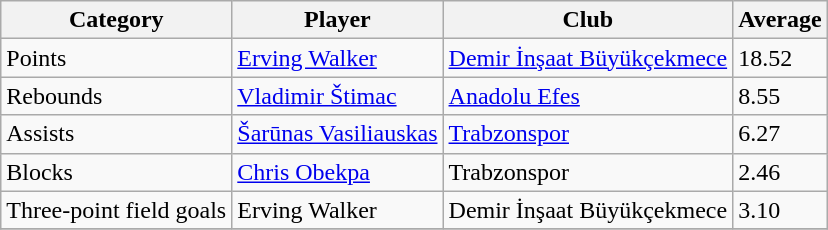<table class="wikitable">
<tr>
<th>Category</th>
<th>Player</th>
<th>Club</th>
<th>Average</th>
</tr>
<tr>
<td>Points</td>
<td> <a href='#'>Erving Walker</a></td>
<td><a href='#'>Demir İnşaat Büyükçekmece</a></td>
<td>18.52</td>
</tr>
<tr>
<td>Rebounds</td>
<td> <a href='#'>Vladimir Štimac</a></td>
<td><a href='#'>Anadolu Efes</a></td>
<td>8.55</td>
</tr>
<tr>
<td>Assists</td>
<td> <a href='#'>Šarūnas Vasiliauskas</a></td>
<td><a href='#'>Trabzonspor</a></td>
<td>6.27</td>
</tr>
<tr>
<td>Blocks</td>
<td> <a href='#'>Chris Obekpa</a></td>
<td>Trabzonspor</td>
<td>2.46</td>
</tr>
<tr>
<td>Three-point field goals</td>
<td> Erving Walker</td>
<td>Demir İnşaat Büyükçekmece</td>
<td>3.10</td>
</tr>
<tr>
</tr>
</table>
